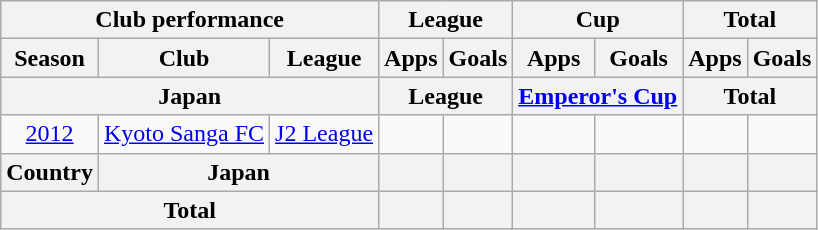<table class="wikitable" style="text-align:center;">
<tr>
<th colspan=3>Club performance</th>
<th colspan=2>League</th>
<th colspan=2>Cup</th>
<th colspan=2>Total</th>
</tr>
<tr>
<th>Season</th>
<th>Club</th>
<th>League</th>
<th>Apps</th>
<th>Goals</th>
<th>Apps</th>
<th>Goals</th>
<th>Apps</th>
<th>Goals</th>
</tr>
<tr>
<th colspan=3>Japan</th>
<th colspan=2>League</th>
<th colspan=2><a href='#'>Emperor's Cup</a></th>
<th colspan=2>Total</th>
</tr>
<tr>
<td><a href='#'>2012</a></td>
<td><a href='#'>Kyoto Sanga FC</a></td>
<td><a href='#'>J2 League</a></td>
<td></td>
<td></td>
<td></td>
<td></td>
<td></td>
<td></td>
</tr>
<tr>
<th rowspan=1>Country</th>
<th colspan=2>Japan</th>
<th></th>
<th></th>
<th></th>
<th></th>
<th></th>
<th></th>
</tr>
<tr>
<th colspan=3>Total</th>
<th></th>
<th></th>
<th></th>
<th></th>
<th></th>
<th></th>
</tr>
</table>
